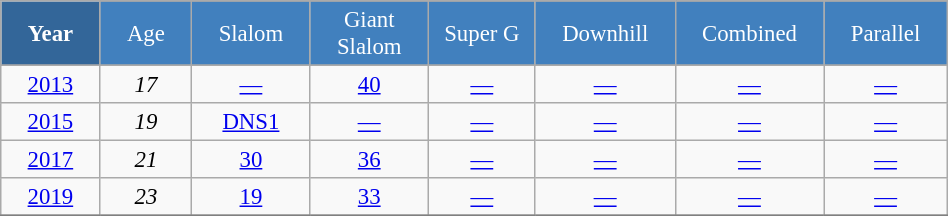<table class="wikitable" style="font-size:95%; text-align:center; border:grey solid 1px; border-collapse:collapse;" width="50%">
<tr style="background-color:#369; color:white;">
<td rowspan="2" colspan="1" width="5%"><strong>Year</strong></td>
</tr>
<tr style="background-color:#4180be; color:white;">
<td width="5%">Age</td>
<td width="5%">Slalom</td>
<td width="5%">Giant<br>Slalom</td>
<td width="5%">Super G</td>
<td width="5%">Downhill</td>
<td width="5%">Combined</td>
<td width="5%">Parallel</td>
</tr>
<tr style="background-color:#8CB2D8; color:white;">
</tr>
<tr>
<td><a href='#'>2013</a></td>
<td><em>17</em></td>
<td><a href='#'>—</a></td>
<td><a href='#'>40</a></td>
<td><a href='#'>—</a></td>
<td><a href='#'>—</a></td>
<td><a href='#'>—</a></td>
<td><a href='#'>—</a></td>
</tr>
<tr>
<td><a href='#'>2015</a></td>
<td><em>19</em></td>
<td><a href='#'>DNS1</a></td>
<td><a href='#'>—</a></td>
<td><a href='#'>—</a></td>
<td><a href='#'>—</a></td>
<td><a href='#'>—</a></td>
<td><a href='#'>—</a></td>
</tr>
<tr>
<td><a href='#'>2017</a></td>
<td><em>21</em></td>
<td><a href='#'>30</a></td>
<td><a href='#'>36</a></td>
<td><a href='#'>—</a></td>
<td><a href='#'>—</a></td>
<td><a href='#'>—</a></td>
<td><a href='#'>—</a></td>
</tr>
<tr>
<td><a href='#'>2019</a></td>
<td><em>23</em></td>
<td><a href='#'>19</a></td>
<td><a href='#'>33</a></td>
<td><a href='#'>—</a></td>
<td><a href='#'>—</a></td>
<td><a href='#'>—</a></td>
<td><a href='#'>—</a></td>
</tr>
<tr>
</tr>
</table>
